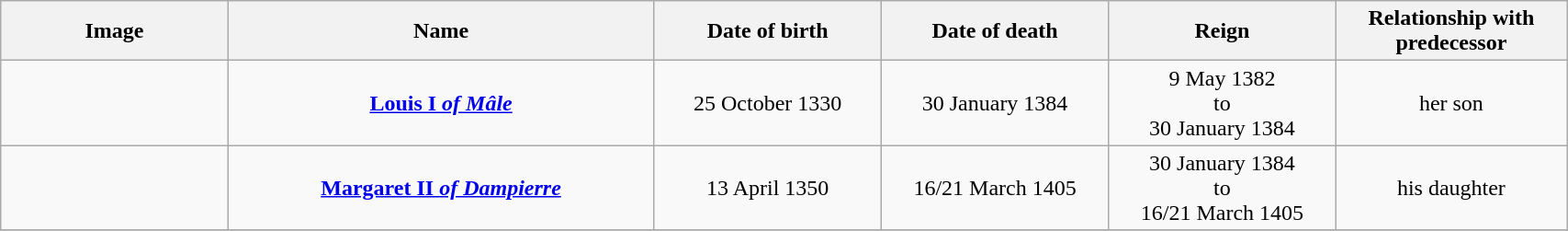<table width=90% class="wikitable">
<tr>
<th width=8%>Image</th>
<th width=15%>Name</th>
<th width=8%>Date of birth</th>
<th width=8%>Date of death</th>
<th width=8%>Reign</th>
<th width=8%>Relationship with predecessor</th>
</tr>
<tr>
<td align="center"></td>
<td align="center"><strong><a href='#'>Louis I <em>of Mâle</em></a></strong></td>
<td align="center">25 October 1330</td>
<td align="center">30 January 1384</td>
<td align="center">9 May 1382<br>to<br>30 January 1384</td>
<td align="center">her son</td>
</tr>
<tr>
<td align="center"></td>
<td align="center"><strong><a href='#'>Margaret II <em>of Dampierre</em></a></strong></td>
<td align="center">13 April 1350</td>
<td align="center">16/21 March 1405</td>
<td align="center">30 January 1384<br>to<br>16/21 March 1405</td>
<td align="center">his daughter</td>
</tr>
<tr>
</tr>
</table>
